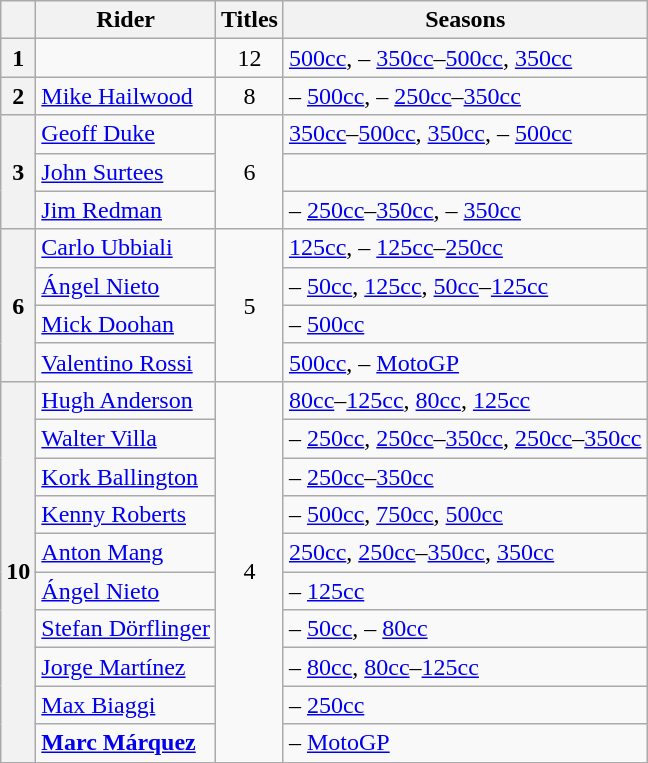<table class="wikitable" style="text-align:center">
<tr>
<th></th>
<th>Rider</th>
<th>Titles</th>
<th>Seasons</th>
</tr>
<tr>
<th>1</th>
<td align=left></td>
<td>12</td>
<td align=left> <a href='#'>500cc</a>, – <a href='#'>350cc</a>–<a href='#'>500cc</a>,  <a href='#'>350cc</a></td>
</tr>
<tr>
<th>2</th>
<td align=left> <a href='#'>Mike Hailwood</a></td>
<td>8</td>
<td align=left>– <a href='#'>500cc</a>, – <a href='#'>250cc</a>–<a href='#'>350cc</a></td>
</tr>
<tr>
<th rowspan=3>3</th>
<td align=left> <a href='#'>Geoff Duke</a></td>
<td rowspan=3>6</td>
<td align=left> <a href='#'>350cc</a>–<a href='#'>500cc</a>,  <a href='#'>350cc</a>, – <a href='#'>500cc</a></td>
</tr>
<tr>
<td align=left> <a href='#'>John Surtees</a></td>
<td align=left></td>
</tr>
<tr>
<td align=left> <a href='#'>Jim Redman</a></td>
<td align=left>– <a href='#'>250cc</a>–<a href='#'>350cc</a>, – <a href='#'>350cc</a></td>
</tr>
<tr>
<th rowspan=4>6</th>
<td align=left> <a href='#'>Carlo Ubbiali</a></td>
<td rowspan=4>5</td>
<td align=left> <a href='#'>125cc</a>, – <a href='#'>125cc</a>–<a href='#'>250cc</a></td>
</tr>
<tr>
<td align=left> <a href='#'>Ángel Nieto</a></td>
<td align=left>– <a href='#'>50cc</a>,  <a href='#'>125cc</a>,  <a href='#'>50cc</a>–<a href='#'>125cc</a></td>
</tr>
<tr>
<td align=left> <a href='#'>Mick Doohan</a></td>
<td align=left>– <a href='#'>500cc</a></td>
</tr>
<tr>
<td align=left> <a href='#'>Valentino Rossi</a></td>
<td align=left> <a href='#'>500cc</a>, – <a href='#'>MotoGP</a></td>
</tr>
<tr>
<th rowspan=10>10</th>
<td align=left> <a href='#'>Hugh Anderson</a></td>
<td rowspan=10>4</td>
<td align=left> <a href='#'>80cc</a>–<a href='#'>125cc</a>,  <a href='#'>80cc</a>,  <a href='#'>125cc</a></td>
</tr>
<tr>
<td align=left> <a href='#'>Walter Villa</a></td>
<td align=left>– <a href='#'>250cc</a>,  <a href='#'>250cc</a>–<a href='#'>350cc</a>,  <a href='#'>250cc</a>–<a href='#'>350cc</a></td>
</tr>
<tr>
<td align=left> <a href='#'>Kork Ballington</a></td>
<td align=left>– <a href='#'>250cc</a>–<a href='#'>350cc</a></td>
</tr>
<tr>
<td align=left> <a href='#'>Kenny Roberts</a></td>
<td align=left>– <a href='#'>500cc</a>,  <a href='#'>750cc</a>,  <a href='#'>500cc</a></td>
</tr>
<tr>
<td align=left> <a href='#'>Anton Mang</a></td>
<td align=left> <a href='#'>250cc</a>,  <a href='#'>250cc</a>–<a href='#'>350cc</a>,  <a href='#'>350cc</a></td>
</tr>
<tr>
<td align=left> <a href='#'>Ángel Nieto</a></td>
<td align=left>– <a href='#'>125cc</a></td>
</tr>
<tr>
<td align=left> <a href='#'>Stefan Dörflinger</a></td>
<td align=left>– <a href='#'>50cc</a>, – <a href='#'>80cc</a></td>
</tr>
<tr>
<td align=left> <a href='#'>Jorge Martínez</a></td>
<td align=left>– <a href='#'>80cc</a>,  <a href='#'>80cc</a>–<a href='#'>125cc</a></td>
</tr>
<tr>
<td align=left> <a href='#'>Max Biaggi</a></td>
<td align=left>– <a href='#'>250cc</a></td>
</tr>
<tr>
<td align=left> <strong><a href='#'>Marc Márquez</a></strong></td>
<td align=left>– <a href='#'>MotoGP</a></td>
</tr>
</table>
